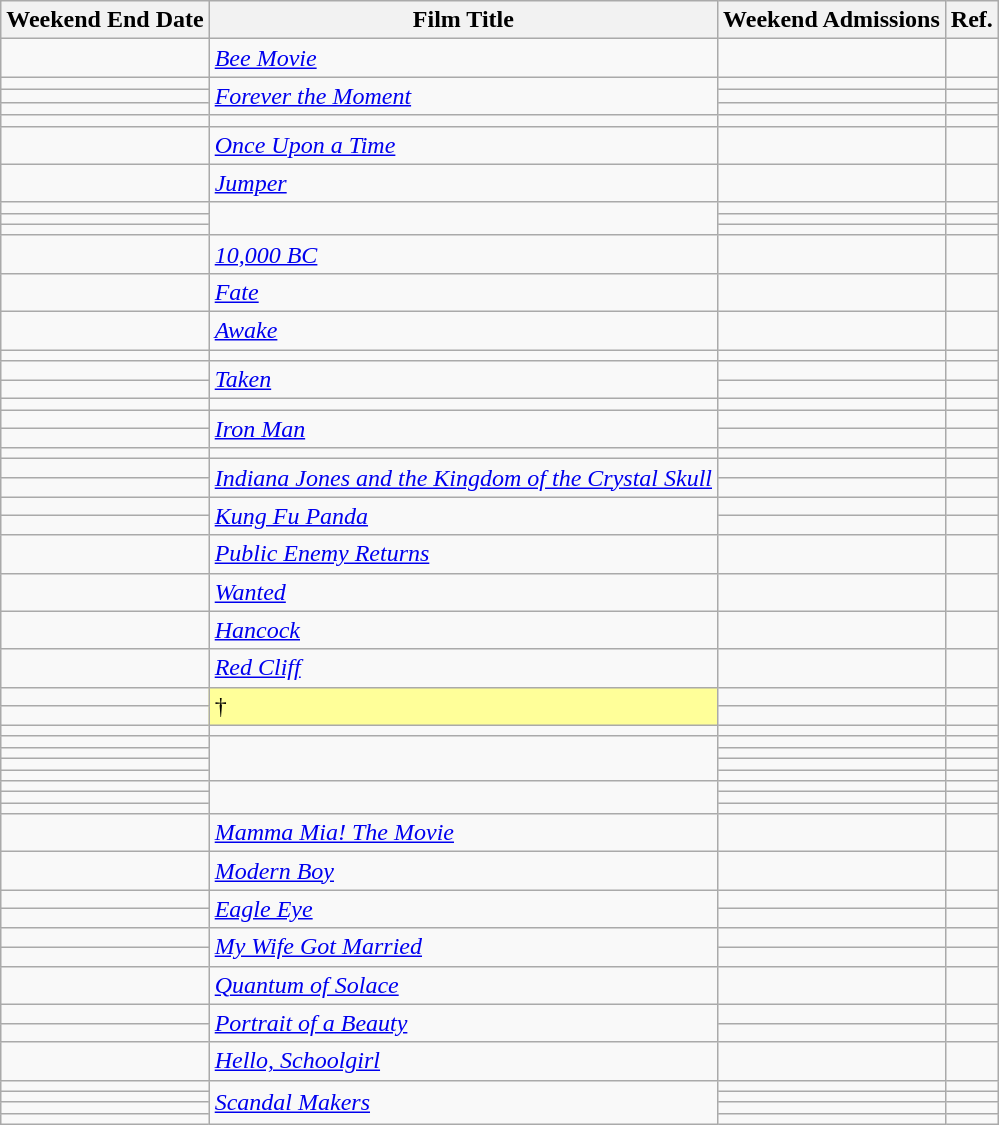<table class="wikitable sortable">
<tr>
<th>Weekend End Date</th>
<th>Film Title</th>
<th>Weekend Admissions</th>
<th class=unsortable>Ref.</th>
</tr>
<tr>
<td></td>
<td><em><a href='#'>Bee Movie</a></em></td>
<td></td>
<td></td>
</tr>
<tr>
<td></td>
<td rowspan="3"><em><a href='#'>Forever the Moment</a></em></td>
<td></td>
<td></td>
</tr>
<tr>
<td></td>
<td></td>
<td></td>
</tr>
<tr>
<td></td>
<td></td>
<td></td>
</tr>
<tr>
<td></td>
<td><em></em></td>
<td></td>
<td></td>
</tr>
<tr>
<td></td>
<td><em><a href='#'>Once Upon a Time</a></em></td>
<td></td>
<td></td>
</tr>
<tr>
<td></td>
<td><em><a href='#'>Jumper</a></em></td>
<td></td>
<td></td>
</tr>
<tr>
<td></td>
<td rowspan="3"><em></em></td>
<td></td>
<td></td>
</tr>
<tr>
<td></td>
<td></td>
<td></td>
</tr>
<tr>
<td></td>
<td></td>
<td></td>
</tr>
<tr>
<td></td>
<td><em><a href='#'>10,000 BC</a></em></td>
<td></td>
<td></td>
</tr>
<tr>
<td></td>
<td><em><a href='#'>Fate</a></em></td>
<td></td>
<td></td>
</tr>
<tr>
<td></td>
<td><em><a href='#'>Awake</a></em></td>
<td></td>
<td></td>
</tr>
<tr>
<td></td>
<td><em></em></td>
<td></td>
<td></td>
</tr>
<tr>
<td></td>
<td rowspan="2"><em><a href='#'>Taken</a></em></td>
<td></td>
<td></td>
</tr>
<tr>
<td></td>
<td></td>
<td></td>
</tr>
<tr>
<td></td>
<td><em></em></td>
<td></td>
<td></td>
</tr>
<tr>
<td></td>
<td rowspan="2"><em><a href='#'>Iron Man</a></em></td>
<td></td>
<td></td>
</tr>
<tr>
<td></td>
<td></td>
<td></td>
</tr>
<tr>
<td></td>
<td><em></em></td>
<td></td>
<td></td>
</tr>
<tr>
<td></td>
<td rowspan="2"><em><a href='#'>Indiana Jones and the Kingdom of the Crystal Skull</a></em></td>
<td></td>
<td></td>
</tr>
<tr>
<td></td>
<td></td>
<td></td>
</tr>
<tr>
<td></td>
<td rowspan="2"><em><a href='#'>Kung Fu Panda</a></em></td>
<td></td>
<td></td>
</tr>
<tr>
<td></td>
<td></td>
<td></td>
</tr>
<tr>
<td></td>
<td><em><a href='#'>Public Enemy Returns</a></em></td>
<td></td>
<td></td>
</tr>
<tr>
<td></td>
<td><em><a href='#'>Wanted</a></em></td>
<td></td>
<td></td>
</tr>
<tr>
<td></td>
<td><em><a href='#'>Hancock</a></em></td>
<td></td>
<td></td>
</tr>
<tr>
<td></td>
<td><em><a href='#'>Red Cliff</a></em></td>
<td></td>
<td></td>
</tr>
<tr>
<td></td>
<td rowspan="2" style="background-color:#FFFF99"><em></em> †</td>
<td></td>
<td></td>
</tr>
<tr>
<td></td>
<td></td>
<td></td>
</tr>
<tr>
<td></td>
<td><em></em></td>
<td></td>
<td></td>
</tr>
<tr>
<td></td>
<td rowspan="4"><em></em></td>
<td></td>
<td></td>
</tr>
<tr>
<td></td>
<td></td>
<td></td>
</tr>
<tr>
<td></td>
<td></td>
<td></td>
</tr>
<tr>
<td></td>
<td></td>
<td></td>
</tr>
<tr>
<td></td>
<td rowspan="3"><em></em></td>
<td></td>
<td></td>
</tr>
<tr>
<td></td>
<td></td>
<td></td>
</tr>
<tr>
<td></td>
<td></td>
<td></td>
</tr>
<tr>
<td></td>
<td><em><a href='#'>Mamma Mia! The Movie</a></em></td>
<td></td>
<td></td>
</tr>
<tr>
<td></td>
<td><em><a href='#'>Modern Boy</a></em></td>
<td></td>
<td></td>
</tr>
<tr>
<td></td>
<td rowspan="2"><em><a href='#'>Eagle Eye</a></em></td>
<td></td>
<td></td>
</tr>
<tr>
<td></td>
<td></td>
<td></td>
</tr>
<tr>
<td></td>
<td rowspan="2"><em><a href='#'>My Wife Got Married</a></em></td>
<td></td>
<td></td>
</tr>
<tr>
<td></td>
<td></td>
<td></td>
</tr>
<tr>
<td></td>
<td><em><a href='#'>Quantum of Solace</a></em></td>
<td></td>
<td></td>
</tr>
<tr>
<td></td>
<td rowspan="2"><em><a href='#'>Portrait of a Beauty</a></em></td>
<td></td>
<td></td>
</tr>
<tr>
<td></td>
<td></td>
<td></td>
</tr>
<tr>
<td></td>
<td><em><a href='#'>Hello, Schoolgirl</a></em></td>
<td></td>
<td></td>
</tr>
<tr>
<td></td>
<td rowspan="4"><em><a href='#'>Scandal Makers</a></em></td>
<td></td>
<td></td>
</tr>
<tr>
<td></td>
<td></td>
<td></td>
</tr>
<tr>
<td></td>
<td></td>
<td></td>
</tr>
<tr>
<td></td>
<td></td>
<td></td>
</tr>
</table>
